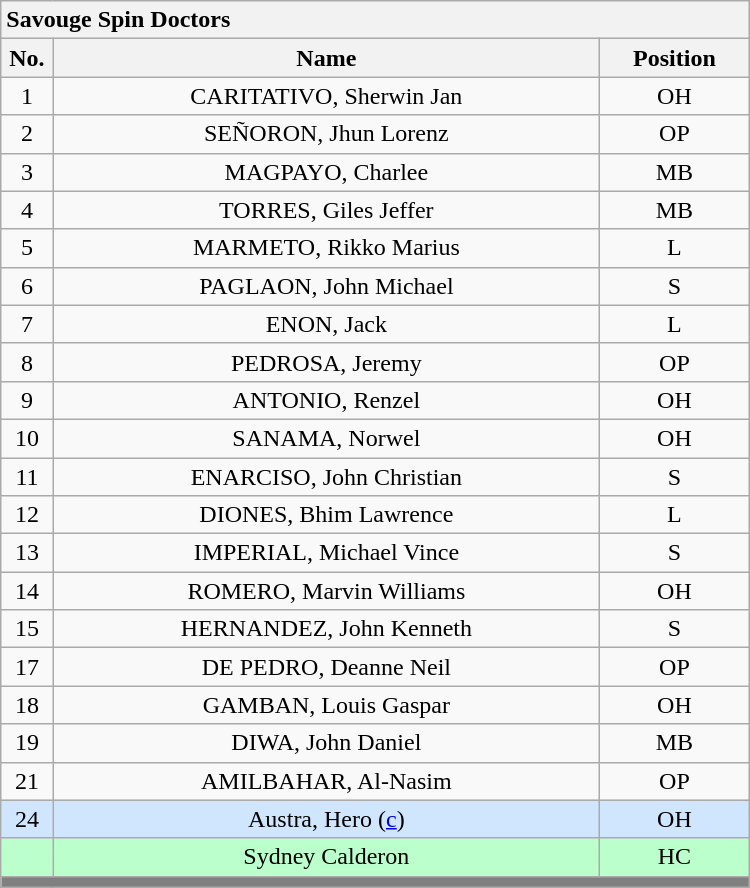<table class='wikitable mw-collapsible mw-collapsed' style='text-align: center; width: 500px; border: none;'>
<tr>
<th style='text-align: left;' colspan=3>Savouge Spin Doctors</th>
</tr>
<tr>
<th style="width:7%">No.</th>
<th>Name</th>
<th style="width:20%">Position</th>
</tr>
<tr>
<td>1</td>
<td>CARITATIVO, Sherwin Jan</td>
<td>OH</td>
</tr>
<tr>
<td>2</td>
<td>SEÑORON, Jhun Lorenz</td>
<td>OP</td>
</tr>
<tr>
<td>3</td>
<td>MAGPAYO, Charlee</td>
<td>MB</td>
</tr>
<tr>
<td>4</td>
<td>TORRES, Giles Jeffer</td>
<td>MB</td>
</tr>
<tr>
<td>5</td>
<td>MARMETO, Rikko Marius</td>
<td>L</td>
</tr>
<tr>
<td>6</td>
<td>PAGLAON, John Michael</td>
<td>S</td>
</tr>
<tr>
<td>7</td>
<td>ENON, Jack</td>
<td>L</td>
</tr>
<tr>
<td>8</td>
<td>PEDROSA, Jeremy</td>
<td>OP</td>
</tr>
<tr>
<td>9</td>
<td>ANTONIO, Renzel</td>
<td>OH</td>
</tr>
<tr>
<td>10</td>
<td>SANAMA, Norwel</td>
<td>OH</td>
</tr>
<tr>
<td>11</td>
<td>ENARCISO, John Christian</td>
<td>S</td>
</tr>
<tr>
<td>12</td>
<td>DIONES, Bhim Lawrence</td>
<td>L</td>
</tr>
<tr>
<td>13</td>
<td>IMPERIAL, Michael Vince</td>
<td>S</td>
</tr>
<tr>
<td>14</td>
<td>ROMERO, Marvin Williams</td>
<td>OH</td>
</tr>
<tr>
<td>15</td>
<td>HERNANDEZ, John Kenneth</td>
<td>S</td>
</tr>
<tr>
<td>17</td>
<td>DE PEDRO, Deanne Neil</td>
<td>OP</td>
</tr>
<tr>
<td>18</td>
<td>GAMBAN, Louis Gaspar</td>
<td>OH</td>
</tr>
<tr>
<td>19</td>
<td>DIWA, John Daniel</td>
<td>MB</td>
</tr>
<tr>
<td>21</td>
<td>AMILBAHAR, Al-Nasim</td>
<td>OP</td>
</tr>
<tr bgcolor=#DOE6FF>
<td>24</td>
<td>Austra, Hero (<a href='#'>c</a>)</td>
<td>OH</td>
</tr>
<tr bgcolor=#BBFFCC>
<td></td>
<td>Sydney Calderon</td>
<td>HC</td>
</tr>
<tr>
<th style='background: grey;' colspan=3></th>
</tr>
</table>
